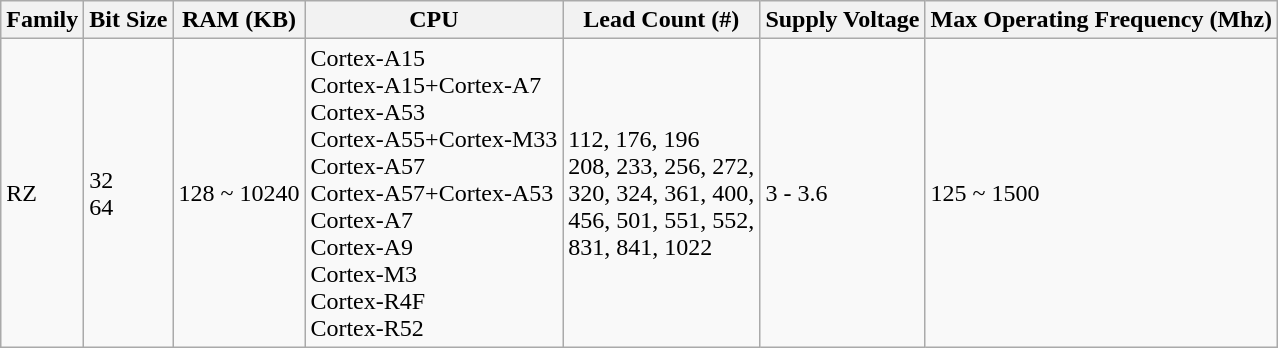<table class="wikitable">
<tr>
<th>Family</th>
<th>Bit Size</th>
<th>RAM (KB)</th>
<th>CPU</th>
<th>Lead Count (#)</th>
<th>Supply Voltage</th>
<th>Max Operating Frequency (Mhz)</th>
</tr>
<tr>
<td>RZ</td>
<td>32<br>64</td>
<td>128 ~ 10240</td>
<td>Cortex-A15<br>Cortex-A15+Cortex-A7<br>Cortex-A53<br>Cortex-A55+Cortex-M33<br>Cortex-A57<br>Cortex-A57+Cortex-A53<br>Cortex-A7<br>Cortex-A9<br>Cortex-M3<br>Cortex-R4F<br>Cortex-R52</td>
<td>112, 176, 196<br>208, 233, 256, 272,<br>320, 324, 361, 400,<br>456, 501, 551, 552,<br>831, 841, 1022</td>
<td>3 - 3.6</td>
<td>125 ~ 1500</td>
</tr>
</table>
